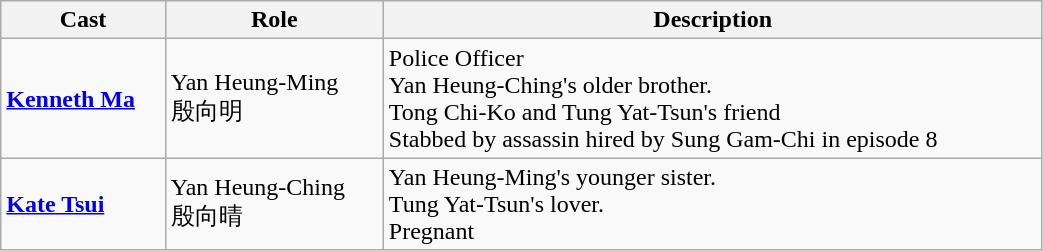<table class="wikitable" width="55%">
<tr>
<th>Cast</th>
<th>Role</th>
<th>Description</th>
</tr>
<tr>
<td><strong><a href='#'>Kenneth Ma</a></strong></td>
<td>Yan Heung-Ming <br> 殷向明</td>
<td>Police Officer <br> Yan Heung-Ching's older brother. <br> Tong Chi-Ko and Tung Yat-Tsun's friend <br> Stabbed by assassin hired by Sung Gam-Chi in episode 8</td>
</tr>
<tr>
<td><strong><a href='#'>Kate Tsui</a></strong></td>
<td>Yan Heung-Ching <br> 殷向晴</td>
<td>Yan Heung-Ming's younger sister. <br> Tung Yat-Tsun's lover. <br> Pregnant</td>
</tr>
</table>
